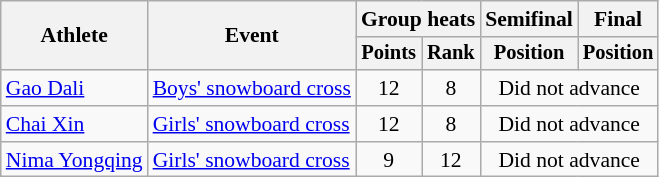<table class="wikitable" style="font-size:90%">
<tr>
<th rowspan="2">Athlete</th>
<th rowspan="2">Event</th>
<th colspan=2>Group heats</th>
<th>Semifinal</th>
<th>Final</th>
</tr>
<tr style="font-size:95%">
<th>Points</th>
<th>Rank</th>
<th>Position</th>
<th>Position</th>
</tr>
<tr align=center>
<td align=left><a href='#'>Gao Dali</a><br></td>
<td align=left><a href='#'>Boys' snowboard cross</a></td>
<td>12</td>
<td>8</td>
<td colspan=2>Did not advance</td>
</tr>
<tr align=center>
<td align=left><a href='#'>Chai Xin</a><br></td>
<td align=left><a href='#'>Girls' snowboard cross</a></td>
<td>12</td>
<td>8</td>
<td colspan=2>Did not advance</td>
</tr>
<tr align=center>
<td align=left><a href='#'>Nima Yongqing</a><br></td>
<td align=left><a href='#'>Girls' snowboard cross</a></td>
<td>9</td>
<td>12</td>
<td colspan=2>Did not advance</td>
</tr>
</table>
